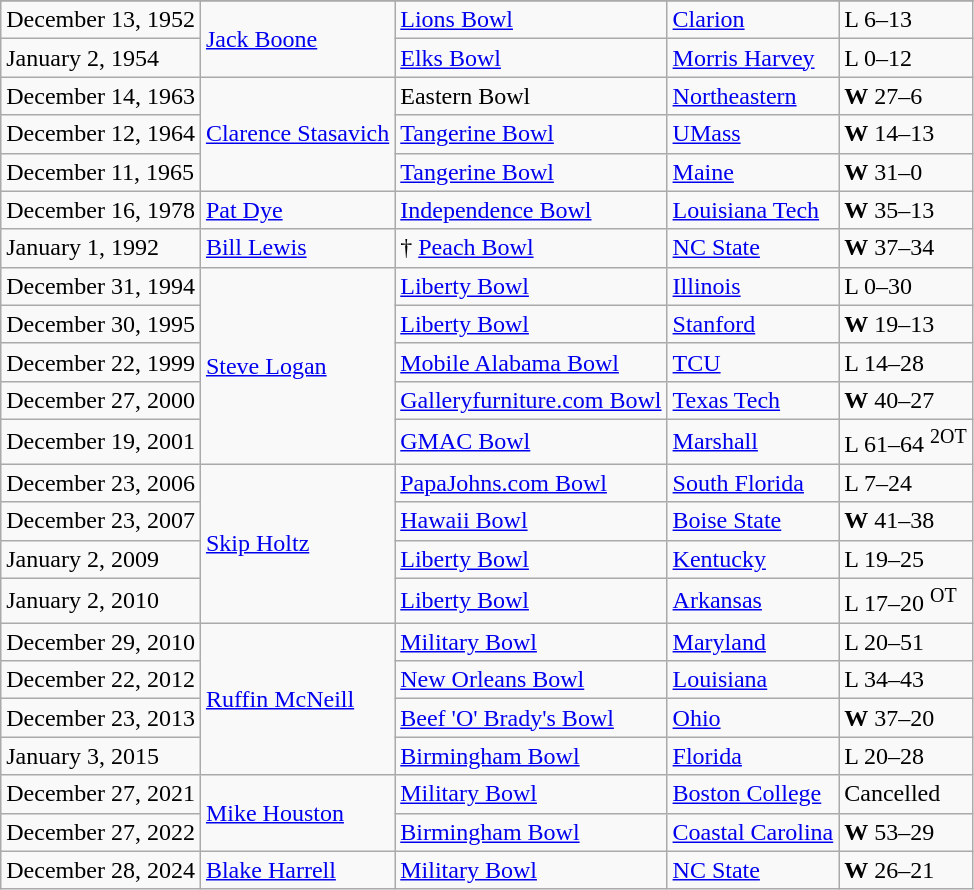<table class="wikitable">
<tr>
</tr>
<tr>
<td>December 13, 1952</td>
<td rowspan="2"><a href='#'>Jack Boone</a></td>
<td><a href='#'>Lions Bowl</a></td>
<td><a href='#'>Clarion</a></td>
<td>L 6–13</td>
</tr>
<tr>
<td>January 2, 1954</td>
<td><a href='#'>Elks Bowl</a></td>
<td><a href='#'>Morris Harvey</a></td>
<td>L 0–12</td>
</tr>
<tr>
<td>December 14, 1963</td>
<td rowspan="3"><a href='#'>Clarence Stasavich</a></td>
<td>Eastern Bowl</td>
<td><a href='#'>Northeastern</a></td>
<td><strong>W</strong> 27–6</td>
</tr>
<tr>
<td>December 12, 1964</td>
<td><a href='#'>Tangerine Bowl</a></td>
<td><a href='#'>UMass</a></td>
<td><strong>W</strong> 14–13</td>
</tr>
<tr>
<td>December 11, 1965</td>
<td><a href='#'>Tangerine Bowl</a></td>
<td><a href='#'>Maine</a></td>
<td><strong>W</strong> 31–0</td>
</tr>
<tr>
<td>December 16, 1978</td>
<td><a href='#'>Pat Dye</a></td>
<td><a href='#'>Independence Bowl</a></td>
<td><a href='#'>Louisiana Tech</a></td>
<td><strong>W</strong> 35–13</td>
</tr>
<tr>
<td>January 1, 1992</td>
<td><a href='#'>Bill Lewis</a></td>
<td>† <a href='#'>Peach Bowl</a></td>
<td><a href='#'>NC State</a></td>
<td><strong>W</strong> 37–34</td>
</tr>
<tr>
<td>December 31, 1994</td>
<td rowspan="5"><a href='#'>Steve Logan</a></td>
<td><a href='#'>Liberty Bowl</a></td>
<td><a href='#'>Illinois</a></td>
<td>L 0–30</td>
</tr>
<tr>
<td>December 30, 1995</td>
<td><a href='#'>Liberty Bowl</a></td>
<td><a href='#'>Stanford</a></td>
<td><strong>W</strong> 19–13</td>
</tr>
<tr>
<td>December 22, 1999</td>
<td><a href='#'>Mobile Alabama Bowl</a></td>
<td><a href='#'>TCU</a></td>
<td>L 14–28</td>
</tr>
<tr>
<td>December 27, 2000</td>
<td><a href='#'>Galleryfurniture.com Bowl</a></td>
<td><a href='#'>Texas Tech</a></td>
<td><strong>W</strong> 40–27</td>
</tr>
<tr>
<td>December 19, 2001</td>
<td><a href='#'>GMAC Bowl</a></td>
<td><a href='#'>Marshall</a></td>
<td>L 61–64 <sup>2OT</sup></td>
</tr>
<tr>
<td>December 23, 2006</td>
<td rowspan="4"><a href='#'>Skip Holtz</a></td>
<td><a href='#'>PapaJohns.com Bowl</a></td>
<td><a href='#'>South Florida</a></td>
<td>L 7–24</td>
</tr>
<tr>
<td>December 23, 2007</td>
<td><a href='#'>Hawaii Bowl</a></td>
<td><a href='#'>Boise State</a></td>
<td><strong>W</strong> 41–38</td>
</tr>
<tr>
<td>January 2, 2009</td>
<td><a href='#'>Liberty Bowl</a></td>
<td><a href='#'>Kentucky</a></td>
<td>L 19–25</td>
</tr>
<tr>
<td>January 2, 2010</td>
<td><a href='#'>Liberty Bowl</a></td>
<td><a href='#'>Arkansas</a></td>
<td>L 17–20 <sup>OT</sup></td>
</tr>
<tr>
<td>December 29, 2010</td>
<td rowspan="4"><a href='#'>Ruffin McNeill</a></td>
<td><a href='#'>Military Bowl</a></td>
<td><a href='#'>Maryland</a></td>
<td>L 20–51</td>
</tr>
<tr>
<td>December 22, 2012</td>
<td><a href='#'>New Orleans Bowl</a></td>
<td><a href='#'>Louisiana</a></td>
<td>L 34–43</td>
</tr>
<tr>
<td>December 23, 2013</td>
<td><a href='#'>Beef 'O' Brady's Bowl</a></td>
<td><a href='#'>Ohio</a></td>
<td><strong>W</strong> 37–20</td>
</tr>
<tr>
<td>January 3, 2015</td>
<td><a href='#'>Birmingham Bowl</a></td>
<td><a href='#'>Florida</a></td>
<td>L 20–28</td>
</tr>
<tr>
<td>December 27, 2021</td>
<td rowspan="2"><a href='#'>Mike Houston</a></td>
<td><a href='#'>Military Bowl</a></td>
<td><a href='#'>Boston College</a></td>
<td>Cancelled</td>
</tr>
<tr>
<td>December 27, 2022</td>
<td><a href='#'>Birmingham Bowl</a></td>
<td><a href='#'>Coastal Carolina</a></td>
<td><strong>W</strong> 53–29</td>
</tr>
<tr>
<td>December 28, 2024</td>
<td rowspan="1"><a href='#'>Blake Harrell</a></td>
<td><a href='#'>Military Bowl</a></td>
<td><a href='#'>NC State</a></td>
<td><strong>W</strong> 26–21</td>
</tr>
</table>
